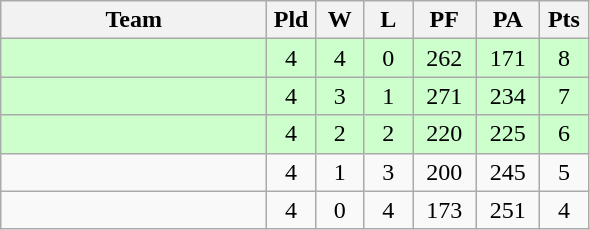<table class="wikitable" style="text-align:center;">
<tr>
<th width=170>Team</th>
<th width=25>Pld</th>
<th width=25>W</th>
<th width=25>L</th>
<th width=35>PF</th>
<th width=35>PA</th>
<th width=25>Pts</th>
</tr>
<tr bgcolor=#ccffcc>
<td align="left"></td>
<td>4</td>
<td>4</td>
<td>0</td>
<td>262</td>
<td>171</td>
<td>8</td>
</tr>
<tr bgcolor=#ccffcc>
<td align="left"><em></em></td>
<td>4</td>
<td>3</td>
<td>1</td>
<td>271</td>
<td>234</td>
<td>7</td>
</tr>
<tr bgcolor=#ccffcc>
<td align="left"></td>
<td>4</td>
<td>2</td>
<td>2</td>
<td>220</td>
<td>225</td>
<td>6</td>
</tr>
<tr bgcolor=>
<td align="left"></td>
<td>4</td>
<td>1</td>
<td>3</td>
<td>200</td>
<td>245</td>
<td>5</td>
</tr>
<tr bgcolor=>
<td align="left"></td>
<td>4</td>
<td>0</td>
<td>4</td>
<td>173</td>
<td>251</td>
<td>4</td>
</tr>
</table>
